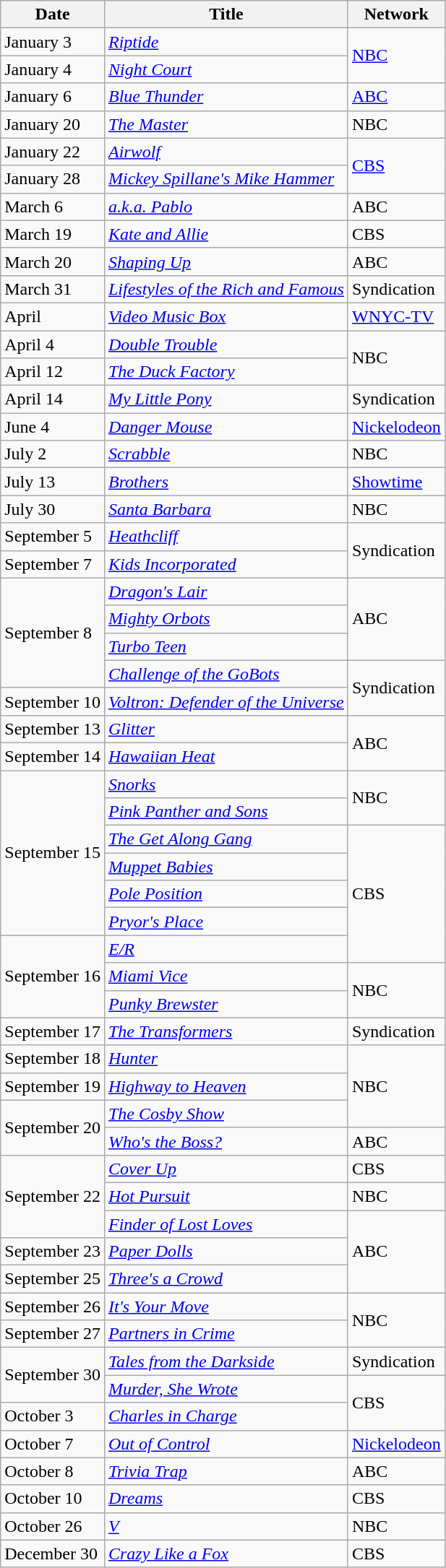<table class="wikitable sortable">
<tr>
<th>Date</th>
<th>Title</th>
<th>Network</th>
</tr>
<tr>
<td>January 3</td>
<td><em><a href='#'>Riptide</a></em></td>
<td rowspan="2"><a href='#'>NBC</a></td>
</tr>
<tr>
<td>January 4</td>
<td><em><a href='#'>Night Court</a></em></td>
</tr>
<tr>
<td>January 6</td>
<td><em><a href='#'>Blue Thunder</a></em></td>
<td><a href='#'>ABC</a></td>
</tr>
<tr>
<td>January 20</td>
<td><em><a href='#'>The Master</a></em></td>
<td>NBC</td>
</tr>
<tr>
<td>January 22</td>
<td><em><a href='#'>Airwolf</a></em></td>
<td rowspan="2"><a href='#'>CBS</a></td>
</tr>
<tr>
<td>January 28</td>
<td><em><a href='#'>Mickey Spillane's Mike Hammer</a></em></td>
</tr>
<tr>
<td>March 6</td>
<td><em><a href='#'>a.k.a. Pablo</a></em></td>
<td>ABC</td>
</tr>
<tr>
<td>March 19</td>
<td><em><a href='#'>Kate and Allie</a></em></td>
<td>CBS</td>
</tr>
<tr>
<td>March 20</td>
<td><em><a href='#'>Shaping Up</a></em></td>
<td>ABC</td>
</tr>
<tr>
<td>March 31</td>
<td><em><a href='#'>Lifestyles of the Rich and Famous</a></em></td>
<td>Syndication</td>
</tr>
<tr>
<td>April</td>
<td><em><a href='#'>Video Music Box</a></em></td>
<td><a href='#'>WNYC-TV</a></td>
</tr>
<tr>
<td>April 4</td>
<td><em><a href='#'>Double Trouble</a></em></td>
<td rowspan="2">NBC</td>
</tr>
<tr>
<td>April 12</td>
<td><em><a href='#'>The Duck Factory</a></em></td>
</tr>
<tr>
<td>April 14</td>
<td><em><a href='#'>My Little Pony</a></em></td>
<td>Syndication</td>
</tr>
<tr>
<td>June 4</td>
<td><em><a href='#'>Danger Mouse</a></em></td>
<td><a href='#'>Nickelodeon</a></td>
</tr>
<tr>
<td>July 2</td>
<td><em><a href='#'>Scrabble</a></em></td>
<td>NBC</td>
</tr>
<tr>
<td>July 13</td>
<td><em><a href='#'>Brothers</a></em></td>
<td><a href='#'>Showtime</a></td>
</tr>
<tr>
<td>July 30</td>
<td><em><a href='#'>Santa Barbara</a></em></td>
<td>NBC</td>
</tr>
<tr>
<td>September 5</td>
<td><em><a href='#'>Heathcliff</a></em></td>
<td rowspan="2">Syndication</td>
</tr>
<tr>
<td>September 7</td>
<td><em><a href='#'>Kids Incorporated</a></em></td>
</tr>
<tr>
<td rowspan="4">September 8</td>
<td><em><a href='#'>Dragon's Lair</a></em></td>
<td rowspan="3">ABC</td>
</tr>
<tr>
<td><em><a href='#'>Mighty Orbots</a></em></td>
</tr>
<tr>
<td><em><a href='#'>Turbo Teen</a></em></td>
</tr>
<tr>
<td><em><a href='#'>Challenge of the GoBots</a></em></td>
<td rowspan="2">Syndication</td>
</tr>
<tr>
<td>September 10</td>
<td><em><a href='#'>Voltron: Defender of the Universe</a></em></td>
</tr>
<tr>
<td>September 13</td>
<td><em><a href='#'>Glitter</a></em></td>
<td rowspan="2">ABC</td>
</tr>
<tr>
<td>September 14</td>
<td><em><a href='#'>Hawaiian Heat</a></em></td>
</tr>
<tr>
<td rowspan="6">September 15</td>
<td><em><a href='#'>Snorks</a></em></td>
<td rowspan="2">NBC</td>
</tr>
<tr>
<td><em><a href='#'>Pink Panther and Sons</a></em></td>
</tr>
<tr>
<td><em><a href='#'>The Get Along Gang</a></em></td>
<td rowspan="5">CBS</td>
</tr>
<tr>
<td><em><a href='#'>Muppet Babies</a></em></td>
</tr>
<tr>
<td><em><a href='#'>Pole Position</a></em></td>
</tr>
<tr>
<td><em><a href='#'>Pryor's Place</a></em></td>
</tr>
<tr>
<td rowspan="3">September 16</td>
<td><em><a href='#'>E/R</a></em></td>
</tr>
<tr>
<td><em><a href='#'>Miami Vice</a></em></td>
<td rowspan="2">NBC</td>
</tr>
<tr>
<td><em><a href='#'>Punky Brewster</a></em></td>
</tr>
<tr>
<td>September 17</td>
<td><em><a href='#'>The Transformers</a></em></td>
<td>Syndication</td>
</tr>
<tr>
<td>September 18</td>
<td><em><a href='#'>Hunter</a></em></td>
<td rowspan="3">NBC</td>
</tr>
<tr>
<td>September 19</td>
<td><em><a href='#'>Highway to Heaven</a></em></td>
</tr>
<tr>
<td rowspan="2">September 20</td>
<td><em><a href='#'>The Cosby Show</a></em></td>
</tr>
<tr>
<td><em><a href='#'>Who's the Boss?</a></em></td>
<td>ABC</td>
</tr>
<tr>
<td rowspan="3">September 22</td>
<td><em><a href='#'>Cover Up</a></em></td>
<td>CBS</td>
</tr>
<tr>
<td><em><a href='#'>Hot Pursuit</a></em></td>
<td>NBC</td>
</tr>
<tr>
<td><em><a href='#'>Finder of Lost Loves</a></em></td>
<td rowspan="3">ABC</td>
</tr>
<tr>
<td>September 23</td>
<td><em><a href='#'>Paper Dolls</a></em></td>
</tr>
<tr>
<td>September 25</td>
<td><em><a href='#'>Three's a Crowd</a></em></td>
</tr>
<tr>
<td>September 26</td>
<td><em><a href='#'>It's Your Move</a></em></td>
<td rowspan="2">NBC</td>
</tr>
<tr>
<td>September 27</td>
<td><em><a href='#'>Partners in Crime</a></em></td>
</tr>
<tr>
<td rowspan="2">September 30</td>
<td><em><a href='#'>Tales from the Darkside</a></em></td>
<td>Syndication</td>
</tr>
<tr>
<td><em><a href='#'>Murder, She Wrote</a></em></td>
<td rowspan="2">CBS</td>
</tr>
<tr>
<td>October 3</td>
<td><em><a href='#'>Charles in Charge</a></em></td>
</tr>
<tr>
<td>October 7</td>
<td><em><a href='#'>Out of Control</a></em></td>
<td><a href='#'>Nickelodeon</a></td>
</tr>
<tr>
<td>October 8</td>
<td><em><a href='#'>Trivia Trap</a></em></td>
<td>ABC</td>
</tr>
<tr>
<td>October 10</td>
<td><em><a href='#'>Dreams</a></em></td>
<td>CBS</td>
</tr>
<tr>
<td>October 26</td>
<td><em><a href='#'>V</a></em></td>
<td>NBC</td>
</tr>
<tr>
<td>December 30</td>
<td><em><a href='#'>Crazy Like a Fox</a></em></td>
<td>CBS</td>
</tr>
</table>
